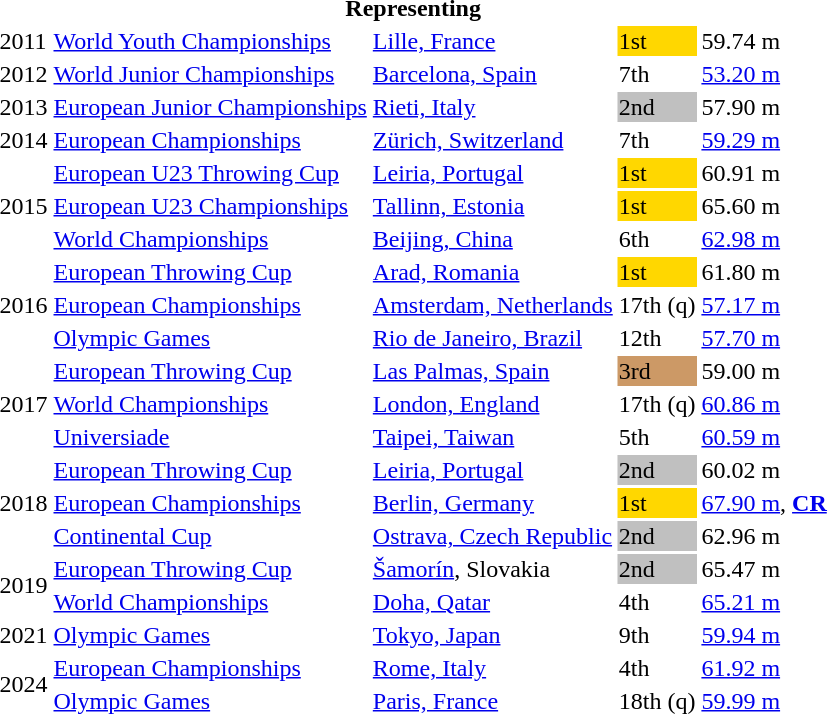<table>
<tr>
<th colspan="5">Representing </th>
</tr>
<tr>
<td>2011</td>
<td><a href='#'>World Youth Championships</a></td>
<td><a href='#'>Lille, France</a></td>
<td bgcolor=gold>1st</td>
<td>59.74 m</td>
</tr>
<tr>
<td>2012</td>
<td><a href='#'>World Junior Championships</a></td>
<td><a href='#'>Barcelona, Spain</a></td>
<td>7th</td>
<td><a href='#'>53.20 m</a></td>
</tr>
<tr>
<td>2013</td>
<td><a href='#'>European Junior Championships</a></td>
<td><a href='#'>Rieti, Italy</a></td>
<td bgcolor=silver>2nd</td>
<td>57.90 m</td>
</tr>
<tr>
<td>2014</td>
<td><a href='#'>European Championships</a></td>
<td><a href='#'>Zürich, Switzerland</a></td>
<td>7th</td>
<td><a href='#'>59.29 m</a></td>
</tr>
<tr>
<td rowspan=3>2015</td>
<td><a href='#'>European U23 Throwing Cup</a></td>
<td><a href='#'>Leiria, Portugal</a></td>
<td bgcolor=gold>1st</td>
<td>60.91 m</td>
</tr>
<tr>
<td><a href='#'>European U23 Championships</a></td>
<td><a href='#'>Tallinn, Estonia</a></td>
<td bgcolor=gold>1st</td>
<td>65.60 m</td>
</tr>
<tr>
<td><a href='#'>World Championships</a></td>
<td><a href='#'>Beijing, China</a></td>
<td>6th</td>
<td><a href='#'>62.98 m</a></td>
</tr>
<tr>
<td rowspan=3>2016</td>
<td><a href='#'>European Throwing Cup</a></td>
<td><a href='#'>Arad, Romania</a></td>
<td bgcolor=gold>1st</td>
<td>61.80 m</td>
</tr>
<tr>
<td><a href='#'>European Championships</a></td>
<td><a href='#'>Amsterdam, Netherlands</a></td>
<td>17th (q)</td>
<td><a href='#'>57.17 m</a></td>
</tr>
<tr>
<td><a href='#'>Olympic Games</a></td>
<td><a href='#'>Rio de Janeiro, Brazil</a></td>
<td>12th</td>
<td><a href='#'>57.70 m</a></td>
</tr>
<tr>
<td rowspan=3>2017</td>
<td><a href='#'>European Throwing Cup</a></td>
<td><a href='#'>Las Palmas, Spain</a></td>
<td bgcolor=cc9966>3rd</td>
<td>59.00 m</td>
</tr>
<tr>
<td><a href='#'>World Championships</a></td>
<td><a href='#'>London, England</a></td>
<td>17th (q)</td>
<td><a href='#'>60.86 m</a></td>
</tr>
<tr>
<td><a href='#'>Universiade</a></td>
<td><a href='#'>Taipei, Taiwan</a></td>
<td>5th</td>
<td><a href='#'>60.59 m</a></td>
</tr>
<tr>
<td rowspan=3>2018</td>
<td><a href='#'>European Throwing Cup</a></td>
<td><a href='#'>Leiria, Portugal</a></td>
<td bgcolor=silver>2nd</td>
<td>60.02 m</td>
</tr>
<tr>
<td><a href='#'>European Championships</a></td>
<td><a href='#'>Berlin, Germany</a></td>
<td bgcolor="gold">1st</td>
<td><a href='#'>67.90 m</a>, <strong><a href='#'>CR</a></strong></td>
</tr>
<tr>
<td><a href='#'>Continental Cup</a></td>
<td><a href='#'>Ostrava, Czech Republic</a></td>
<td bgcolor=silver>2nd</td>
<td>62.96 m</td>
</tr>
<tr>
<td rowspan=2>2019</td>
<td><a href='#'>European Throwing Cup</a></td>
<td><a href='#'>Šamorín</a>, Slovakia</td>
<td bgcolor=silver>2nd</td>
<td>65.47 m</td>
</tr>
<tr>
<td><a href='#'>World Championships</a></td>
<td><a href='#'>Doha, Qatar</a></td>
<td>4th</td>
<td><a href='#'>65.21 m</a></td>
</tr>
<tr>
<td>2021</td>
<td><a href='#'>Olympic Games</a></td>
<td><a href='#'>Tokyo, Japan</a></td>
<td>9th</td>
<td><a href='#'>59.94 m</a></td>
</tr>
<tr>
<td rowspan=2>2024</td>
<td><a href='#'>European Championships</a></td>
<td><a href='#'>Rome, Italy</a></td>
<td>4th</td>
<td><a href='#'>61.92 m</a></td>
</tr>
<tr>
<td><a href='#'>Olympic Games</a></td>
<td><a href='#'>Paris, France</a></td>
<td>18th (q)</td>
<td><a href='#'>59.99 m</a></td>
</tr>
</table>
